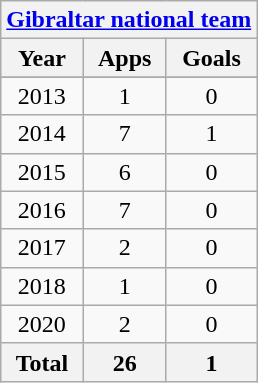<table class="wikitable" style="text-align:center">
<tr>
<th colspan=3><a href='#'>Gibraltar national team</a></th>
</tr>
<tr>
<th>Year</th>
<th>Apps</th>
<th>Goals</th>
</tr>
<tr>
</tr>
<tr>
<td>2013</td>
<td>1</td>
<td>0</td>
</tr>
<tr>
<td>2014</td>
<td>7</td>
<td>1</td>
</tr>
<tr>
<td>2015</td>
<td>6</td>
<td>0</td>
</tr>
<tr>
<td>2016</td>
<td>7</td>
<td>0</td>
</tr>
<tr>
<td>2017</td>
<td>2</td>
<td>0</td>
</tr>
<tr>
<td>2018</td>
<td>1</td>
<td>0</td>
</tr>
<tr>
<td>2020</td>
<td>2</td>
<td>0</td>
</tr>
<tr>
<th>Total</th>
<th>26</th>
<th>1</th>
</tr>
</table>
